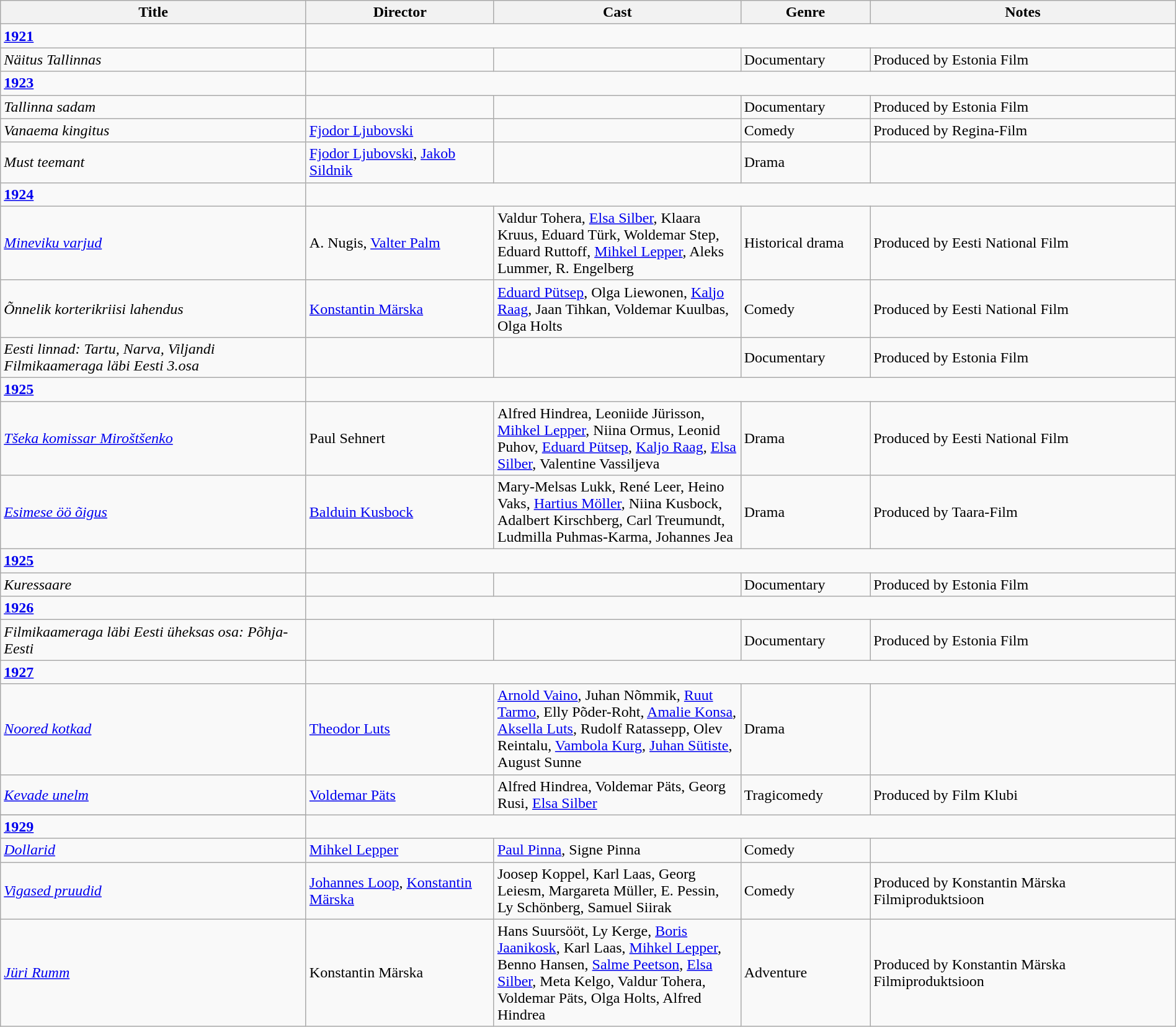<table class="wikitable" width= "100%">
<tr>
<th width=26%>Title</th>
<th width=16%>Director</th>
<th width=21%>Cast</th>
<th width=11%>Genre</th>
<th width=26%>Notes</th>
</tr>
<tr>
<td><strong><a href='#'>1921</a></strong></td>
</tr>
<tr>
<td><em>Näitus Tallinnas</em></td>
<td></td>
<td></td>
<td>Documentary</td>
<td>Produced by Estonia Film</td>
</tr>
<tr>
<td><strong><a href='#'>1923</a></strong></td>
</tr>
<tr>
<td><em>Tallinna sadam</em></td>
<td></td>
<td></td>
<td>Documentary</td>
<td>Produced by Estonia Film</td>
</tr>
<tr>
<td><em>Vanaema kingitus</em></td>
<td><a href='#'>Fjodor Ljubovski</a></td>
<td></td>
<td>Comedy</td>
<td>Produced by Regina-Film</td>
</tr>
<tr>
<td><em>Must teemant</em></td>
<td><a href='#'>Fjodor Ljubovski</a>, <a href='#'>Jakob Sildnik</a></td>
<td></td>
<td>Drama</td>
<td></td>
</tr>
<tr>
<td><strong><a href='#'>1924</a></strong></td>
</tr>
<tr>
<td><em><a href='#'>Mineviku varjud</a></em></td>
<td>A. Nugis, <a href='#'>Valter Palm</a></td>
<td>Valdur Tohera, <a href='#'>Elsa Silber</a>, Klaara Kruus, Eduard Türk, Woldemar Step, Eduard Ruttoff, <a href='#'>Mihkel Lepper</a>, Aleks Lummer, R. Engelberg</td>
<td>Historical drama</td>
<td>Produced by Eesti National Film</td>
</tr>
<tr>
<td><em>Õnnelik korterikriisi lahendus</em></td>
<td><a href='#'>Konstantin Märska</a></td>
<td><a href='#'>Eduard Pütsep</a>, Olga Liewonen, <a href='#'>Kaljo Raag</a>, Jaan Tihkan, Voldemar Kuulbas, Olga Holts</td>
<td>Comedy</td>
<td>Produced by Eesti National Film</td>
</tr>
<tr>
<td><em>Eesti linnad: Tartu, Narva, Viljandi Filmikaameraga läbi Eesti 3.osa</em></td>
<td></td>
<td></td>
<td>Documentary</td>
<td>Produced by Estonia Film</td>
</tr>
<tr>
<td><strong><a href='#'>1925</a></strong></td>
</tr>
<tr>
<td><em><a href='#'>Tšeka komissar Miroštšenko</a></em></td>
<td>Paul Sehnert</td>
<td>Alfred Hindrea, Leoniide Jürisson, <a href='#'>Mihkel Lepper</a>, Niina Ormus, Leonid Puhov, <a href='#'>Eduard Pütsep</a>, <a href='#'>Kaljo Raag</a>, <a href='#'>Elsa Silber</a>, Valentine Vassiljeva</td>
<td>Drama</td>
<td>Produced by Eesti National Film</td>
</tr>
<tr>
<td><em><a href='#'>Esimese öö õigus</a></em></td>
<td><a href='#'>Balduin Kusbock</a></td>
<td>Mary-Melsas Lukk, René Leer, Heino Vaks, <a href='#'>Hartius Möller</a>, Niina Kusbock, Adalbert Kirschberg, Carl Treumundt, Ludmilla Puhmas-Karma, Johannes Jea</td>
<td>Drama</td>
<td>Produced by Taara-Film</td>
</tr>
<tr>
<td><strong><a href='#'>1925</a></strong></td>
</tr>
<tr>
<td><em>Kuressaare</em></td>
<td></td>
<td></td>
<td>Documentary</td>
<td>Produced by Estonia Film</td>
</tr>
<tr>
<td><strong><a href='#'>1926</a></strong></td>
</tr>
<tr>
<td><em>Filmikaameraga läbi Eesti üheksas osa: Põhja-Eesti</em></td>
<td></td>
<td></td>
<td>Documentary</td>
<td>Produced by Estonia Film</td>
</tr>
<tr>
<td><strong><a href='#'>1927</a></strong></td>
</tr>
<tr>
<td><em><a href='#'>Noored kotkad</a></em></td>
<td><a href='#'>Theodor Luts</a></td>
<td><a href='#'>Arnold Vaino</a>, Juhan Nõmmik, <a href='#'>Ruut Tarmo</a>, Elly Põder-Roht, <a href='#'>Amalie Konsa</a>, <a href='#'>Aksella Luts</a>, Rudolf Ratassepp, Olev Reintalu, <a href='#'>Vambola Kurg</a>, <a href='#'>Juhan Sütiste</a>, August Sunne</td>
<td>Drama</td>
<td></td>
</tr>
<tr>
<td><em><a href='#'>Kevade unelm</a></em></td>
<td><a href='#'>Voldemar Päts</a></td>
<td>Alfred Hindrea, Voldemar Päts, Georg Rusi, <a href='#'>Elsa Silber</a></td>
<td>Tragicomedy</td>
<td>Produced by Film Klubi</td>
</tr>
<tr>
</tr>
<tr>
<td><strong><a href='#'>1929</a></strong></td>
</tr>
<tr>
<td><em><a href='#'>Dollarid</a></em></td>
<td><a href='#'>Mihkel Lepper</a></td>
<td><a href='#'>Paul Pinna</a>, Signe Pinna</td>
<td>Comedy</td>
<td></td>
</tr>
<tr>
<td><em><a href='#'>Vigased pruudid</a></em></td>
<td><a href='#'>Johannes Loop</a>, <a href='#'>Konstantin Märska</a></td>
<td>Joosep Koppel, Karl Laas, Georg Leiesm, Margareta Müller, E. Pessin, Ly Schönberg, Samuel Siirak</td>
<td>Comedy</td>
<td>Produced by Konstantin Märska Filmiproduktsioon</td>
</tr>
<tr>
<td><em><a href='#'>Jüri Rumm</a></em></td>
<td>Konstantin Märska</td>
<td>Hans Suursööt, Ly Kerge, <a href='#'>Boris Jaanikosk</a>,  Karl Laas,  <a href='#'>Mihkel Lepper</a>, Benno Hansen, <a href='#'>Salme Peetson</a>, <a href='#'>Elsa Silber</a>, Meta Kelgo, Valdur Tohera, Voldemar Päts, Olga Holts, Alfred Hindrea</td>
<td>Adventure</td>
<td>Produced by Konstantin Märska Filmiproduktsioon</td>
</tr>
</table>
